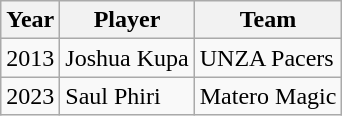<table class="wikitable">
<tr>
<th>Year</th>
<th>Player</th>
<th>Team</th>
</tr>
<tr>
<td>2013</td>
<td>Joshua Kupa</td>
<td>UNZA Pacers</td>
</tr>
<tr>
<td>2023</td>
<td>Saul Phiri</td>
<td>Matero Magic</td>
</tr>
</table>
